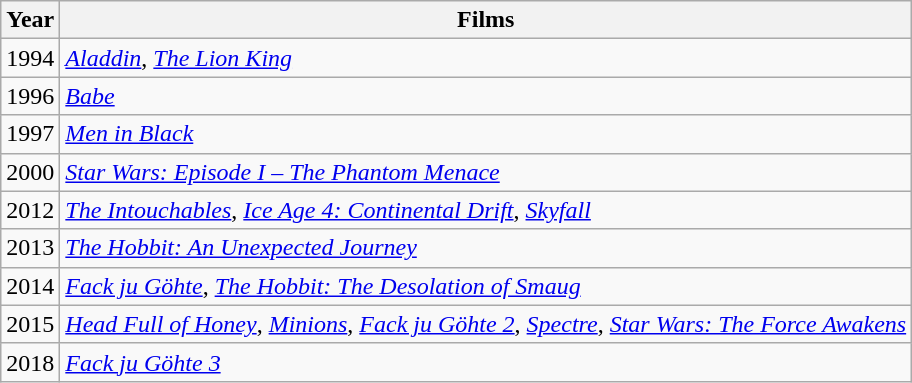<table class="wikitable">
<tr>
<th>Year</th>
<th>Films</th>
</tr>
<tr>
<td>1994</td>
<td><em><a href='#'>Aladdin</a></em>, <em><a href='#'>The Lion King</a></em></td>
</tr>
<tr>
<td>1996</td>
<td><em><a href='#'>Babe</a></em></td>
</tr>
<tr>
<td>1997</td>
<td><em><a href='#'>Men in Black</a></em></td>
</tr>
<tr>
<td>2000</td>
<td><em><a href='#'>Star Wars: Episode I – The Phantom Menace</a></em></td>
</tr>
<tr>
<td>2012</td>
<td><em><a href='#'>The Intouchables</a></em>, <em><a href='#'>Ice Age 4: Continental Drift</a></em>, <em><a href='#'>Skyfall</a></em></td>
</tr>
<tr>
<td>2013</td>
<td><em><a href='#'>The Hobbit: An Unexpected Journey</a></em></td>
</tr>
<tr>
<td>2014</td>
<td><em><a href='#'>Fack ju Göhte</a></em>, <em><a href='#'>The Hobbit: The Desolation of Smaug</a></em></td>
</tr>
<tr>
<td>2015</td>
<td><em><a href='#'>Head Full of Honey</a></em>, <em><a href='#'>Minions</a></em>, <em><a href='#'>Fack ju Göhte 2</a></em>, <em><a href='#'>Spectre</a></em>, <em><a href='#'>Star Wars: The Force Awakens</a></em></td>
</tr>
<tr>
<td>2018</td>
<td><em><a href='#'>Fack ju Göhte 3</a></em></td>
</tr>
</table>
